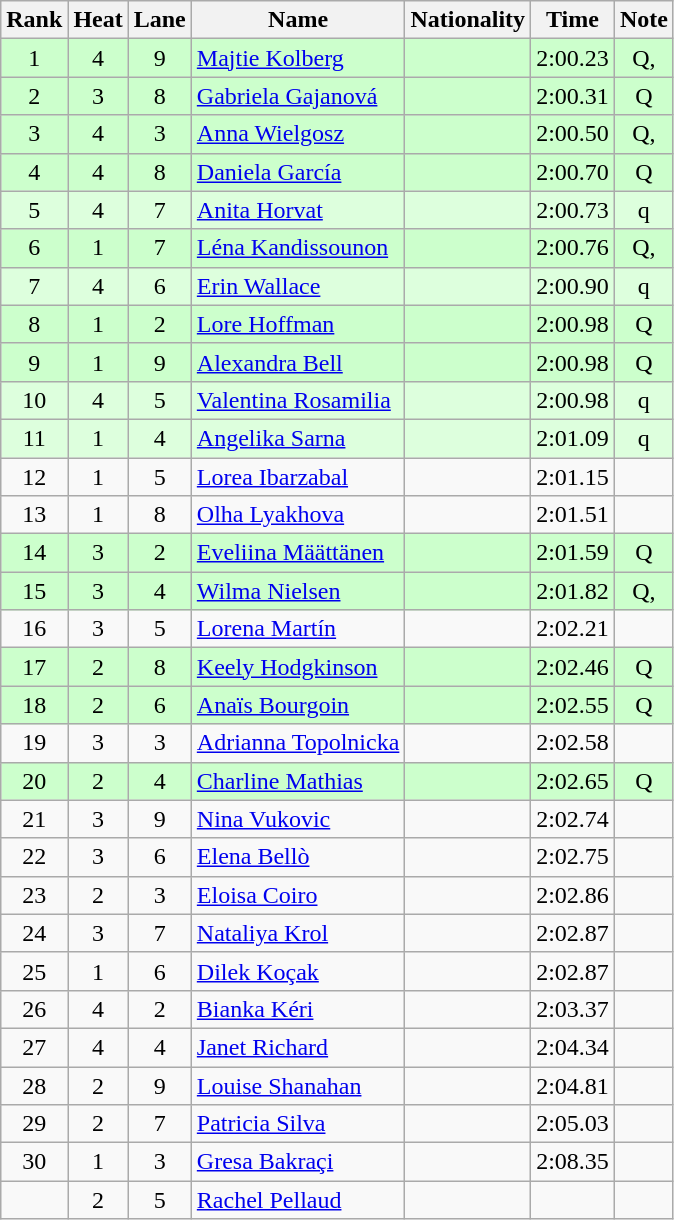<table class="wikitable sortable" style="text-align:center">
<tr>
<th>Rank</th>
<th>Heat</th>
<th>Lane</th>
<th>Name</th>
<th>Nationality</th>
<th>Time</th>
<th>Note</th>
</tr>
<tr bgcolor=ccffcc>
<td>1</td>
<td>4</td>
<td>9</td>
<td align="left"><a href='#'>Majtie Kolberg</a></td>
<td align="left"></td>
<td>2:00.23</td>
<td>Q, </td>
</tr>
<tr bgcolor=ccffcc>
<td>2</td>
<td>3</td>
<td>8</td>
<td align="left"><a href='#'>Gabriela Gajanová</a></td>
<td align="left"></td>
<td>2:00.31</td>
<td>Q</td>
</tr>
<tr bgcolor=ccffcc>
<td>3</td>
<td>4</td>
<td>3</td>
<td align="left"><a href='#'>Anna Wielgosz</a></td>
<td align="left"></td>
<td>2:00.50</td>
<td>Q, </td>
</tr>
<tr bgcolor=ccffcc>
<td>4</td>
<td>4</td>
<td>8</td>
<td align="left"><a href='#'>Daniela García</a></td>
<td align="left"></td>
<td>2:00.70</td>
<td>Q</td>
</tr>
<tr bgcolor=ddffdd>
<td>5</td>
<td>4</td>
<td>7</td>
<td align="left"><a href='#'>Anita Horvat</a></td>
<td align="left"></td>
<td>2:00.73</td>
<td>q</td>
</tr>
<tr bgcolor=ccffcc>
<td>6</td>
<td>1</td>
<td>7</td>
<td align="left"><a href='#'>Léna Kandissounon</a></td>
<td align="left"></td>
<td>2:00.76</td>
<td>Q, </td>
</tr>
<tr bgcolor=ddffdd>
<td>7</td>
<td>4</td>
<td>6</td>
<td align="left"><a href='#'>Erin Wallace</a></td>
<td align="left"></td>
<td>2:00.90</td>
<td>q</td>
</tr>
<tr bgcolor=ccffcc>
<td>8</td>
<td>1</td>
<td>2</td>
<td align="left"><a href='#'>Lore Hoffman</a></td>
<td align="left"></td>
<td>2:00.98</td>
<td>Q</td>
</tr>
<tr bgcolor=ccffcc>
<td>9</td>
<td>1</td>
<td>9</td>
<td align="left"><a href='#'>Alexandra Bell</a></td>
<td align="left"></td>
<td>2:00.98</td>
<td>Q</td>
</tr>
<tr bgcolor=ddffdd>
<td>10</td>
<td>4</td>
<td>5</td>
<td align="left"><a href='#'>Valentina Rosamilia</a></td>
<td align="left"></td>
<td>2:00.98</td>
<td>q</td>
</tr>
<tr bgcolor=ddffdd>
<td>11</td>
<td>1</td>
<td>4</td>
<td align="left"><a href='#'>Angelika Sarna</a></td>
<td align="left"></td>
<td>2:01.09</td>
<td>q</td>
</tr>
<tr>
<td>12</td>
<td>1</td>
<td>5</td>
<td align="left"><a href='#'>Lorea Ibarzabal</a></td>
<td align="left"></td>
<td>2:01.15</td>
<td></td>
</tr>
<tr>
<td>13</td>
<td>1</td>
<td>8</td>
<td align="left"><a href='#'>Olha Lyakhova</a></td>
<td align="left"></td>
<td>2:01.51</td>
<td></td>
</tr>
<tr bgcolor=ccffcc>
<td>14</td>
<td>3</td>
<td>2</td>
<td align="left"><a href='#'>Eveliina Määttänen</a></td>
<td align="left"></td>
<td>2:01.59</td>
<td>Q</td>
</tr>
<tr bgcolor=ccffcc>
<td>15</td>
<td>3</td>
<td>4</td>
<td align="left"><a href='#'>Wilma Nielsen</a></td>
<td align="left"></td>
<td>2:01.82</td>
<td>Q, </td>
</tr>
<tr>
<td>16</td>
<td>3</td>
<td>5</td>
<td align="left"><a href='#'>Lorena Martín</a></td>
<td align="left"></td>
<td>2:02.21</td>
<td></td>
</tr>
<tr bgcolor=ccffcc>
<td>17</td>
<td>2</td>
<td>8</td>
<td align="left"><a href='#'>Keely Hodgkinson</a></td>
<td align="left"></td>
<td>2:02.46</td>
<td>Q</td>
</tr>
<tr bgcolor=ccffcc>
<td>18</td>
<td>2</td>
<td>6</td>
<td align="left"><a href='#'>Anaïs Bourgoin</a></td>
<td align="left"></td>
<td>2:02.55</td>
<td>Q</td>
</tr>
<tr>
<td>19</td>
<td>3</td>
<td>3</td>
<td align="left"><a href='#'>Adrianna Topolnicka</a></td>
<td align="left"></td>
<td>2:02.58</td>
<td></td>
</tr>
<tr bgcolor=ccffcc>
<td>20</td>
<td>2</td>
<td>4</td>
<td align="left"><a href='#'>Charline Mathias</a></td>
<td align="left"></td>
<td>2:02.65</td>
<td>Q</td>
</tr>
<tr>
<td>21</td>
<td>3</td>
<td>9</td>
<td align="left"><a href='#'>Nina Vukovic</a></td>
<td align="left"></td>
<td>2:02.74</td>
<td></td>
</tr>
<tr>
<td>22</td>
<td>3</td>
<td>6</td>
<td align="left"><a href='#'>Elena Bellò</a></td>
<td align="left"></td>
<td>2:02.75</td>
<td></td>
</tr>
<tr>
<td>23</td>
<td>2</td>
<td>3</td>
<td align="left"><a href='#'>Eloisa Coiro</a></td>
<td align="left"></td>
<td>2:02.86</td>
<td></td>
</tr>
<tr>
<td>24</td>
<td>3</td>
<td>7</td>
<td align="left"><a href='#'>Nataliya Krol</a></td>
<td align="left"></td>
<td>2:02.87</td>
<td></td>
</tr>
<tr>
<td>25</td>
<td>1</td>
<td>6</td>
<td align="left"><a href='#'>Dilek Koçak</a></td>
<td align="left"></td>
<td>2:02.87</td>
<td></td>
</tr>
<tr>
<td>26</td>
<td>4</td>
<td>2</td>
<td align="left"><a href='#'>Bianka Kéri</a></td>
<td align="left"></td>
<td>2:03.37</td>
<td></td>
</tr>
<tr>
<td>27</td>
<td>4</td>
<td>4</td>
<td align="left"><a href='#'>Janet Richard</a></td>
<td align="left"></td>
<td>2:04.34</td>
<td></td>
</tr>
<tr>
<td>28</td>
<td>2</td>
<td>9</td>
<td align="left"><a href='#'>Louise Shanahan</a></td>
<td align="left"></td>
<td>2:04.81</td>
<td></td>
</tr>
<tr>
<td>29</td>
<td>2</td>
<td>7</td>
<td align="left"><a href='#'>Patricia Silva</a></td>
<td align="left"></td>
<td>2:05.03</td>
<td></td>
</tr>
<tr>
<td>30</td>
<td>1</td>
<td>3</td>
<td align="left"><a href='#'>Gresa Bakraçi</a></td>
<td align="left"></td>
<td>2:08.35</td>
<td></td>
</tr>
<tr>
<td></td>
<td>2</td>
<td>5</td>
<td align="left"><a href='#'>Rachel Pellaud</a></td>
<td align="left"></td>
<td></td>
<td></td>
</tr>
</table>
